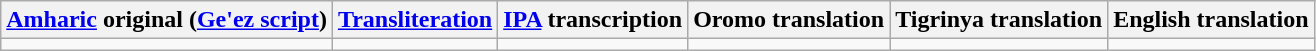<table class="wikitable">
<tr>
<th><a href='#'>Amharic</a> original (<a href='#'><span>Ge'ez script</span></a>)</th>
<th><a href='#'>Transliteration</a></th>
<th><a href='#'>IPA</a> transcription</th>
<th>Oromo translation</th>
<th>Tigrinya translation</th>
<th>English translation</th>
</tr>
<tr style="vertical-align:top; white-space:nowrap;">
<td></td>
<td></td>
<td></td>
<td></td>
<td></td>
<td></td>
</tr>
</table>
